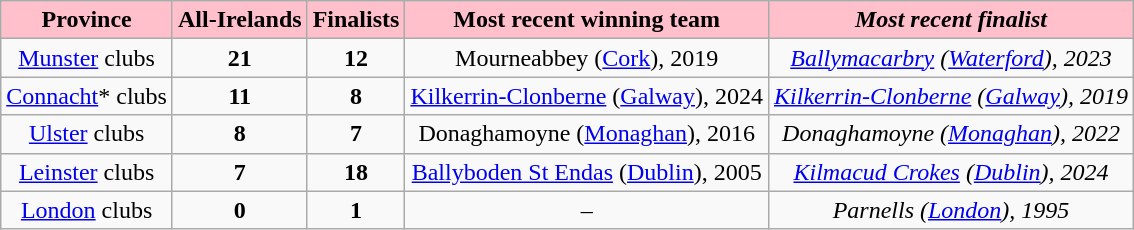<table class="wikitable">
<tr>
<th style="background:pink;">Province</th>
<th style="background:pink;">All-Irelands</th>
<th style="background:pink;">Finalists</th>
<th style="background:pink;">Most recent winning team</th>
<th style="background:pink;"><em>Most recent finalist</em></th>
</tr>
<tr align="center">
<td> <a href='#'>Munster</a> clubs</td>
<td><strong>21</strong></td>
<td><strong>12</strong></td>
<td>Mourneabbey (<a href='#'>Cork</a>), 2019</td>
<td><em><a href='#'>Ballymacarbry</a>  (<a href='#'>Waterford</a>), 2023</em></td>
</tr>
<tr align="center">
<td> <a href='#'>Connacht</a>* clubs</td>
<td><strong>11</strong></td>
<td><strong>8</strong></td>
<td><a href='#'>Kilkerrin-Clonberne</a> (<a href='#'>Galway</a>), 2024</td>
<td><em><a href='#'>Kilkerrin-Clonberne</a> (<a href='#'>Galway</a>), 2019</em></td>
</tr>
<tr align="center">
<td> <a href='#'>Ulster</a> clubs</td>
<td><strong>8</strong></td>
<td><strong>7</strong></td>
<td>Donaghamoyne (<a href='#'>Monaghan</a>), 2016</td>
<td><em>Donaghamoyne (<a href='#'>Monaghan</a>), 2022</em></td>
</tr>
<tr align="center">
<td> <a href='#'>Leinster</a> clubs</td>
<td><strong>7</strong></td>
<td><strong>18</strong></td>
<td><a href='#'>Ballyboden St Endas</a> (<a href='#'>Dublin</a>), 2005</td>
<td><em><a href='#'>Kilmacud Crokes</a> (<a href='#'>Dublin</a>), 2024</em></td>
</tr>
<tr align="center">
<td> <a href='#'>London</a> clubs</td>
<td><strong>0</strong></td>
<td><strong>1</strong></td>
<td>–</td>
<td><em>Parnells (<a href='#'>London</a>), 1995</em></td>
</tr>
</table>
